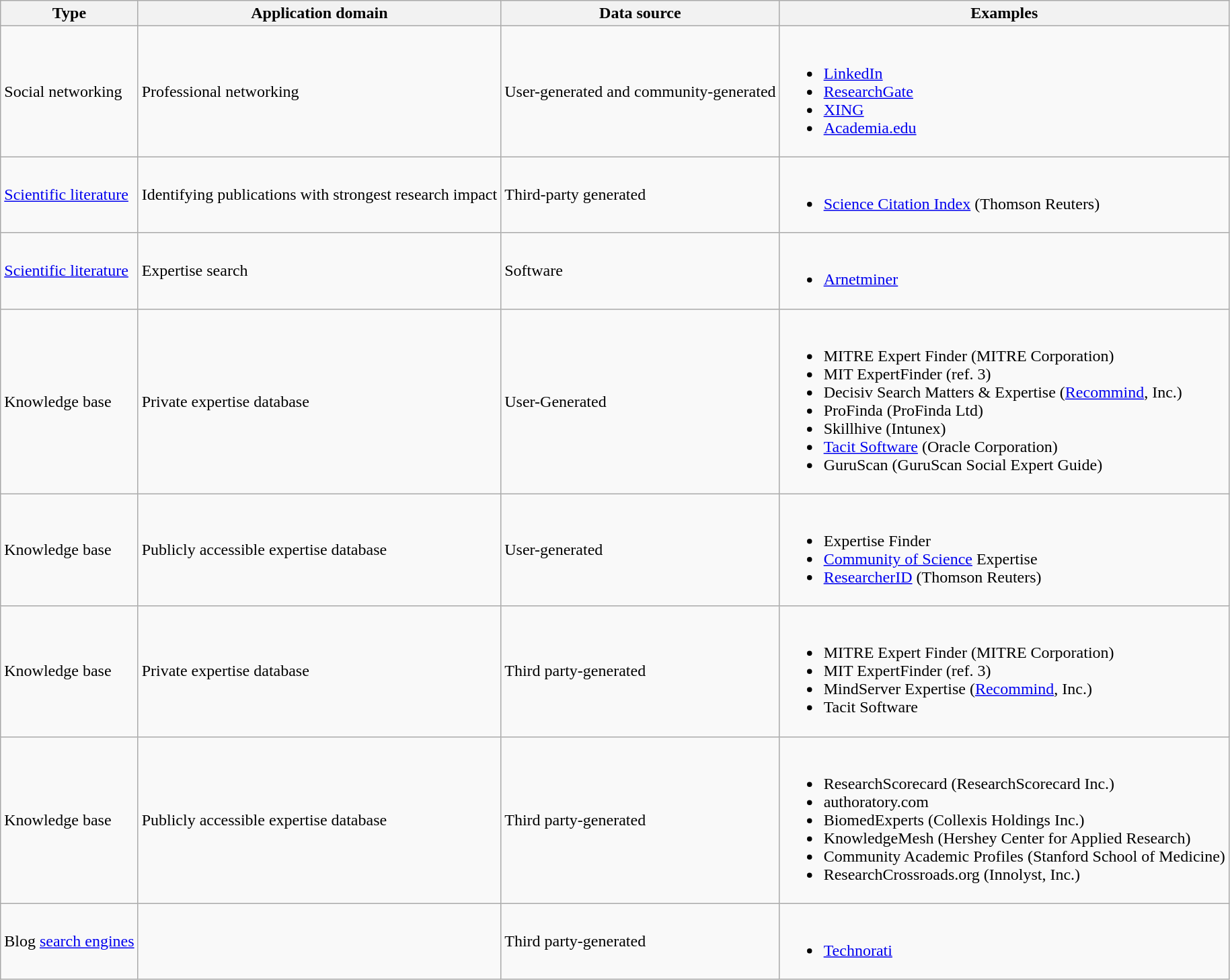<table class="wikitable" border="1">
<tr>
<th>Type</th>
<th>Application domain</th>
<th>Data source</th>
<th>Examples</th>
</tr>
<tr>
<td>Social networking</td>
<td>Professional networking</td>
<td>User-generated and community-generated</td>
<td><br><ul><li><a href='#'>LinkedIn</a></li><li><a href='#'>ResearchGate</a></li><li><a href='#'>XING</a></li><li><a href='#'>Academia.edu</a></li></ul></td>
</tr>
<tr>
<td><a href='#'>Scientific literature</a></td>
<td>Identifying publications with strongest research impact</td>
<td>Third-party generated</td>
<td><br><ul><li><a href='#'>Science Citation Index</a> (Thomson Reuters)</li></ul></td>
</tr>
<tr>
<td><a href='#'>Scientific literature</a></td>
<td>Expertise search</td>
<td>Software</td>
<td><br><ul><li><a href='#'>Arnetminer</a></li></ul></td>
</tr>
<tr>
<td>Knowledge base</td>
<td>Private expertise database</td>
<td>User-Generated</td>
<td><br><ul><li>MITRE Expert Finder (MITRE Corporation)</li><li>MIT ExpertFinder (ref. 3)</li><li>Decisiv Search Matters & Expertise (<a href='#'>Recommind</a>, Inc.)</li><li>ProFinda (ProFinda Ltd)</li><li>Skillhive (Intunex)</li><li><a href='#'>Tacit Software</a> (Oracle Corporation)</li><li>GuruScan (GuruScan Social Expert Guide)</li></ul></td>
</tr>
<tr>
<td>Knowledge base</td>
<td>Publicly accessible expertise database</td>
<td>User-generated</td>
<td><br><ul><li>Expertise Finder</li><li><a href='#'>Community of Science</a> Expertise</li><li><a href='#'>ResearcherID</a> (Thomson Reuters)</li></ul></td>
</tr>
<tr>
<td>Knowledge base</td>
<td>Private expertise database</td>
<td>Third party-generated</td>
<td><br><ul><li>MITRE Expert Finder (MITRE Corporation)</li><li>MIT ExpertFinder (ref. 3)</li><li>MindServer Expertise (<a href='#'>Recommind</a>, Inc.)</li><li>Tacit Software</li></ul></td>
</tr>
<tr>
<td>Knowledge base</td>
<td>Publicly accessible expertise database</td>
<td>Third party-generated</td>
<td><br><ul><li>ResearchScorecard (ResearchScorecard Inc.)</li><li>authoratory.com</li><li>BiomedExperts (Collexis Holdings Inc.)</li><li>KnowledgeMesh (Hershey Center for Applied Research)</li><li>Community Academic Profiles (Stanford School of Medicine)</li><li>ResearchCrossroads.org  (Innolyst, Inc.)</li></ul></td>
</tr>
<tr>
<td>Blog <a href='#'>search engines</a></td>
<td></td>
<td>Third party-generated</td>
<td><br><ul><li><a href='#'>Technorati</a></li></ul></td>
</tr>
</table>
